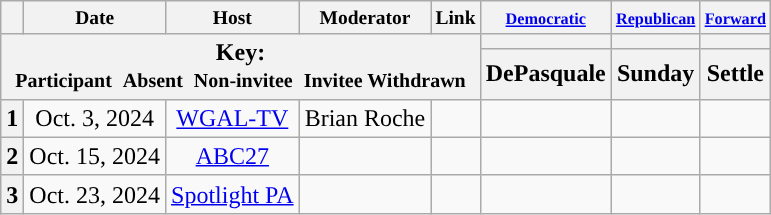<table class="wikitable" style="text-align:center;">
<tr style="font-size:small;">
<th scope="col"></th>
<th scope="col">Date</th>
<th scope="col">Host</th>
<th scope="col">Moderator</th>
<th scope="col">Link</th>
<th scope="col"><small><a href='#'>Democratic</a></small></th>
<th scope="col"><small><a href='#'>Republican</a></small></th>
<th scope-"col"><small><a href='#'>Forward</a></small></th>
</tr>
<tr>
<th colspan="5" rowspan="2">Key:<br> <small>Participant </small>  <small>Absent </small>  <small>Non-invitee </small>  <small>Invitee  Withdrawn</small></th>
<th scope="col" style="background:"></th>
<th scope="col" style="background:"></th>
<th scope="col" style="background:"></th>
</tr>
<tr>
<th scope="col">DePasquale</th>
<th scope="col">Sunday</th>
<th scope="col">Settle</th>
</tr>
<tr>
<th scope="row">1</th>
<td style="white-space:nowrap;">Oct. 3, 2024</td>
<td style="white-space:nowrap;"><a href='#'>WGAL-TV</a></td>
<td style="white-space:nowrap;">Brian Roche</td>
<td style="white-space:nowrap;"></td>
<td></td>
<td></td>
<td></td>
</tr>
<tr>
<th scope="row">2</th>
<td style="white-space:nowrap;">Oct. 15, 2024</td>
<td style="white-space:nowrap;"><a href='#'>ABC27</a></td>
<td style="white-space:nowrap;"></td>
<td style="white-space:nowrap;"></td>
<td></td>
<td></td>
<td></td>
</tr>
<tr>
<th scope="row">3</th>
<td style="white-space:nowrap;">Oct. 23, 2024</td>
<td style="white-space:nowrap;"><a href='#'>Spotlight PA</a></td>
<td style="white-space:nowrap;"></td>
<td style="white-space:nowrap;"></td>
<td></td>
<td></td>
<td></td>
</tr>
</table>
